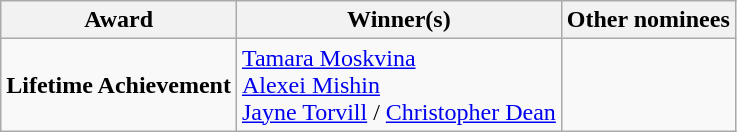<table class="wikitable">
<tr>
<th>Award</th>
<th>Winner(s)</th>
<th>Other nominees</th>
</tr>
<tr>
<td><strong>Lifetime Achievement</strong></td>
<td> <a href='#'>Tamara Moskvina</a><br> <a href='#'>Alexei Mishin</a><br> <a href='#'>Jayne Torvill</a> / <a href='#'>Christopher Dean</a></td>
<td></td>
</tr>
</table>
